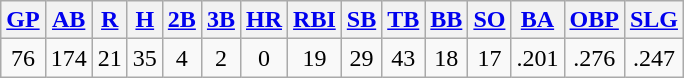<table class="wikitable">
<tr>
<th><a href='#'>GP</a></th>
<th><a href='#'>AB</a></th>
<th><a href='#'>R</a></th>
<th><a href='#'>H</a></th>
<th><a href='#'>2B</a></th>
<th><a href='#'>3B</a></th>
<th><a href='#'>HR</a></th>
<th><a href='#'>RBI</a></th>
<th><a href='#'>SB</a></th>
<th><a href='#'>TB</a></th>
<th><a href='#'>BB</a></th>
<th><a href='#'>SO</a></th>
<th><a href='#'>BA</a></th>
<th><a href='#'>OBP</a></th>
<th><a href='#'>SLG</a></th>
</tr>
<tr align=center>
<td>76</td>
<td>174</td>
<td>21</td>
<td>35</td>
<td>4</td>
<td>2</td>
<td>0</td>
<td>19</td>
<td>29</td>
<td>43</td>
<td>18</td>
<td>17</td>
<td>.201</td>
<td>.276</td>
<td>.247</td>
</tr>
</table>
